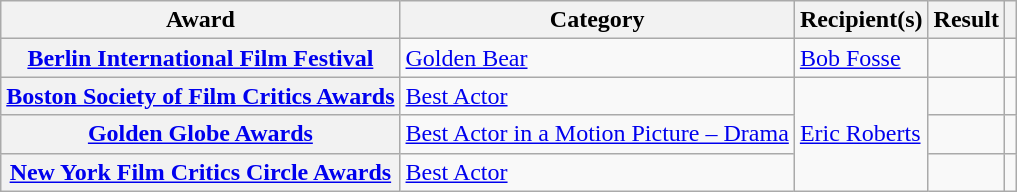<table class="wikitable plainrowheaders">
<tr>
<th>Award</th>
<th>Category</th>
<th>Recipient(s)</th>
<th>Result</th>
<th></th>
</tr>
<tr>
<th scope="row"><a href='#'>Berlin International Film Festival</a></th>
<td><a href='#'>Golden Bear</a></td>
<td><a href='#'>Bob Fosse</a></td>
<td></td>
<td style="text-align:center;"></td>
</tr>
<tr>
<th scope="row"><a href='#'>Boston Society of Film Critics Awards</a></th>
<td><a href='#'>Best Actor</a></td>
<td rowspan="3"><a href='#'>Eric Roberts</a></td>
<td></td>
<td style="text-align:center;"></td>
</tr>
<tr>
<th scope="row"><a href='#'>Golden Globe Awards</a></th>
<td><a href='#'>Best Actor in a Motion Picture – Drama</a></td>
<td></td>
<td style="text-align:center;"></td>
</tr>
<tr>
<th scope="row"><a href='#'>New York Film Critics Circle Awards</a></th>
<td><a href='#'>Best Actor</a></td>
<td></td>
<td style="text-align:center;"></td>
</tr>
</table>
